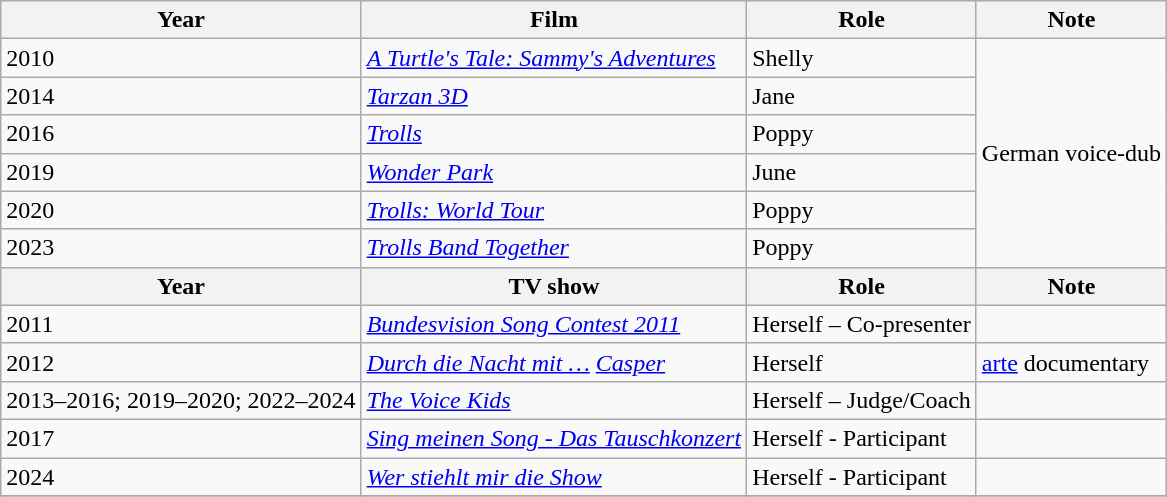<table class="wikitable">
<tr>
<th>Year</th>
<th>Film</th>
<th>Role</th>
<th>Note</th>
</tr>
<tr>
<td>2010</td>
<td><em><a href='#'>A Turtle's Tale: Sammy's Adventures</a></em></td>
<td>Shelly</td>
<td rowspan=6>German voice-dub</td>
</tr>
<tr>
<td>2014</td>
<td><em><a href='#'>Tarzan 3D</a></em></td>
<td>Jane</td>
</tr>
<tr>
<td>2016</td>
<td><em><a href='#'>Trolls</a></em></td>
<td>Poppy</td>
</tr>
<tr>
<td>2019</td>
<td><em><a href='#'>Wonder Park</a></em></td>
<td>June</td>
</tr>
<tr>
<td>2020</td>
<td><em><a href='#'>Trolls: World Tour</a></em></td>
<td>Poppy</td>
</tr>
<tr>
<td>2023</td>
<td><em><a href='#'>Trolls Band Together</a></em></td>
<td>Poppy</td>
</tr>
<tr>
<th>Year</th>
<th>TV show</th>
<th>Role</th>
<th>Note</th>
</tr>
<tr>
<td>2011</td>
<td><em><a href='#'>Bundesvision Song Contest 2011</a></em></td>
<td>Herself – Co-presenter</td>
<td></td>
</tr>
<tr>
<td>2012</td>
<td><em><a href='#'>Durch die Nacht mit …</a> <a href='#'>Casper</a></em></td>
<td>Herself</td>
<td><a href='#'>arte</a> documentary</td>
</tr>
<tr>
<td>2013–2016; 2019–2020; 2022–2024</td>
<td><em><a href='#'>The Voice Kids</a></em></td>
<td>Herself – Judge/Coach</td>
<td></td>
</tr>
<tr>
<td>2017</td>
<td><em><a href='#'>Sing meinen Song - Das Tauschkonzert</a></em></td>
<td>Herself - Participant</td>
<td></td>
</tr>
<tr>
<td>2024</td>
<td><em><a href='#'>Wer stiehlt mir die Show</a></em></td>
<td>Herself - Participant</td>
<td></td>
</tr>
<tr>
</tr>
</table>
